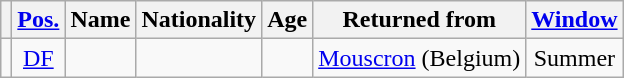<table class="wikitable sortable" style="text-align:center;">
<tr>
<th scope=col></th>
<th scope=col><a href='#'>Pos.</a></th>
<th scope=col>Name</th>
<th scope=col>Nationality</th>
<th scope=col>Age</th>
<th scope=col>Returned from</th>
<th scope=col><a href='#'>Window</a></th>
</tr>
<tr>
<td></td>
<td><a href='#'>DF</a></td>
<td align=left></td>
<td align=left></td>
<td></td>
<td align=left><a href='#'>Mouscron</a> (Belgium)</td>
<td>Summer</td>
</tr>
</table>
